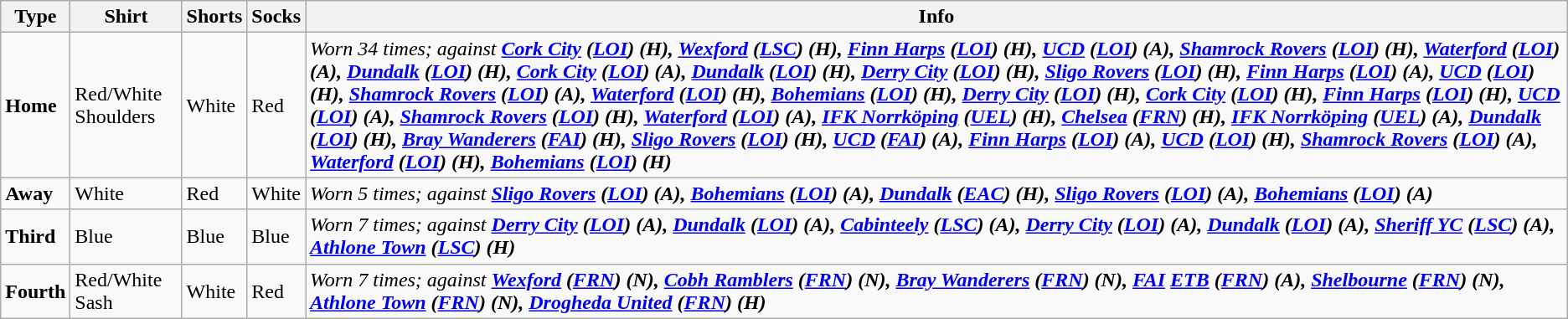<table class="wikitable">
<tr>
<th>Type</th>
<th>Shirt</th>
<th>Shorts</th>
<th>Socks</th>
<th>Info</th>
</tr>
<tr>
<td><span><strong>Home</strong></span></td>
<td>Red/White Shoulders</td>
<td>White</td>
<td>Red</td>
<td><em>Worn 34 times; against</em> <strong><em><a href='#'>Cork City</a> (<a href='#'>LOI</a>) (H), <a href='#'>Wexford</a> (<a href='#'>LSC</a>) (H), <a href='#'>Finn Harps</a> (<a href='#'>LOI</a>) (H), <a href='#'>UCD</a> (<a href='#'>LOI</a>) (A), <a href='#'>Shamrock Rovers</a> (<a href='#'>LOI</a>) (H), <a href='#'>Waterford</a> (<a href='#'>LOI</a>) (A), <a href='#'>Dundalk</a> (<a href='#'>LOI</a>) (H), <a href='#'>Cork City</a> (<a href='#'>LOI</a>) (A), <a href='#'>Dundalk</a> (<a href='#'>LOI</a>) (H), <a href='#'>Derry City</a> (<a href='#'>LOI</a>) (H), <a href='#'>Sligo Rovers</a> (<a href='#'>LOI</a>) (H), <a href='#'>Finn Harps</a> (<a href='#'>LOI</a>) (A), <a href='#'>UCD</a> (<a href='#'>LOI</a>) (H), <a href='#'>Shamrock Rovers</a> (<a href='#'>LOI</a>) (A), <a href='#'>Waterford</a> (<a href='#'>LOI</a>) (H), <a href='#'>Bohemians</a> (<a href='#'>LOI</a>) (H), <a href='#'>Derry City</a> (<a href='#'>LOI</a>) (H), <a href='#'>Cork City</a> (<a href='#'>LOI</a>) (H), <a href='#'>Finn Harps</a> (<a href='#'>LOI</a>) (H), <a href='#'>UCD</a> (<a href='#'>LOI</a>) (A), <a href='#'>Shamrock Rovers</a> (<a href='#'>LOI</a>) (H), <a href='#'>Waterford</a> (<a href='#'>LOI</a>) (A), <a href='#'>IFK Norrköping</a> (<a href='#'>UEL</a>) (H), <a href='#'>Chelsea</a> (<a href='#'>FRN</a>) (H), <a href='#'>IFK Norrköping</a> (<a href='#'>UEL</a>) (A), <a href='#'>Dundalk</a> (<a href='#'>LOI</a>) (H), <a href='#'>Bray Wanderers</a> (<a href='#'>FAI</a>) (H), <a href='#'>Sligo Rovers</a> (<a href='#'>LOI</a>) (H), <a href='#'>UCD</a> (<a href='#'>FAI</a>) (A), <a href='#'>Finn Harps</a> (<a href='#'>LOI</a>) (A), <a href='#'>UCD</a> (<a href='#'>LOI</a>) (H), <a href='#'>Shamrock Rovers</a> (<a href='#'>LOI</a>) (A), <a href='#'>Waterford</a> (<a href='#'>LOI</a>) (H), <a href='#'>Bohemians</a> (<a href='#'>LOI</a>) (H)</em></strong></td>
</tr>
<tr>
<td><span><strong>Away</strong></span></td>
<td>White</td>
<td>Red</td>
<td>White</td>
<td><em>Worn 5 times; against</em> <strong><em><a href='#'>Sligo Rovers</a> (<a href='#'>LOI</a>) (A), <a href='#'>Bohemians</a> (<a href='#'>LOI</a>) (A), <a href='#'>Dundalk</a> (<a href='#'>EAC</a>) (H), <a href='#'>Sligo Rovers</a> (<a href='#'>LOI</a>) (A), <a href='#'>Bohemians</a> (<a href='#'>LOI</a>) (A)</em></strong></td>
</tr>
<tr>
<td><span><strong>Third</strong></span></td>
<td>Blue</td>
<td>Blue</td>
<td>Blue</td>
<td><em>Worn 7 times; against</em> <strong><em><a href='#'>Derry City</a> (<a href='#'>LOI</a>) (A), <a href='#'>Dundalk</a> (<a href='#'>LOI</a>) (A), <a href='#'>Cabinteely</a> (<a href='#'>LSC</a>) (A), <a href='#'>Derry City</a> (<a href='#'>LOI</a>) (A), <a href='#'>Dundalk</a> (<a href='#'>LOI</a>) (A), <a href='#'>Sheriff YC</a> (<a href='#'>LSC</a>) (A), <a href='#'>Athlone Town</a> (<a href='#'>LSC</a>) (H)</em></strong></td>
</tr>
<tr>
<td><span><strong>Fourth</strong></span></td>
<td>Red/White Sash</td>
<td>White</td>
<td>Red</td>
<td><em>Worn 7 times; against</em> <strong><em><a href='#'>Wexford</a> (<a href='#'>FRN</a>) (N), <a href='#'>Cobh Ramblers</a> (<a href='#'>FRN</a>) (N), <a href='#'>Bray Wanderers</a> (<a href='#'>FRN</a>) (N), <a href='#'>FAI</a> <a href='#'>ETB</a> (<a href='#'>FRN</a>) (A), <a href='#'>Shelbourne</a> (<a href='#'>FRN</a>) (N), <a href='#'>Athlone Town</a> (<a href='#'>FRN</a>) (N), <a href='#'>Drogheda United</a> (<a href='#'>FRN</a>) (H)</em></strong></td>
</tr>
</table>
